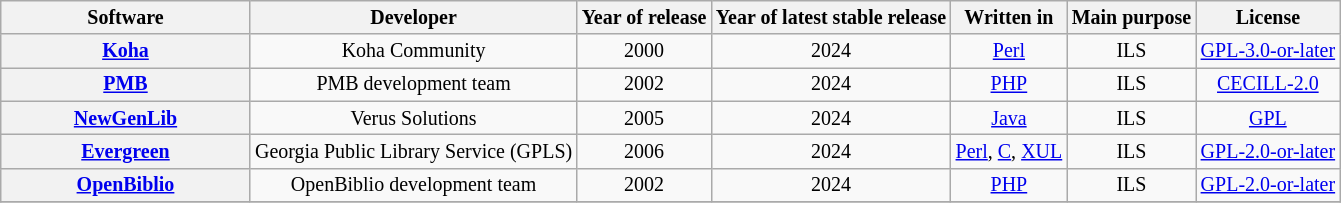<table class="wikitable sortable" style="font-size: smaller; text-align: center; width: auto;">
<tr>
<th style="width: 12em">Software</th>
<th>Developer</th>
<th>Year of release</th>
<th>Year of latest stable release</th>
<th>Written in</th>
<th>Main purpose</th>
<th>License</th>
</tr>
<tr>
<th><a href='#'>Koha</a></th>
<td>Koha Community</td>
<td>2000</td>
<td>2024</td>
<td><a href='#'>Perl</a></td>
<td>ILS</td>
<td><a href='#'>GPL-3.0-or-later</a></td>
</tr>
<tr>
<th><a href='#'>PMB</a></th>
<td>PMB development team</td>
<td>2002</td>
<td>2024</td>
<td><a href='#'>PHP</a></td>
<td>ILS</td>
<td><a href='#'>CECILL-2.0</a></td>
</tr>
<tr>
<th><a href='#'>NewGenLib</a></th>
<td>Verus Solutions</td>
<td>2005</td>
<td>2024</td>
<td><a href='#'>Java</a></td>
<td>ILS</td>
<td><a href='#'>GPL</a></td>
</tr>
<tr>
<th><a href='#'>Evergreen</a></th>
<td>Georgia Public Library Service (GPLS)</td>
<td>2006</td>
<td>2024</td>
<td><a href='#'>Perl</a>, <a href='#'>C</a>, <a href='#'>XUL</a></td>
<td>ILS</td>
<td><a href='#'>GPL-2.0-or-later</a></td>
</tr>
<tr>
<th><a href='#'>OpenBiblio</a></th>
<td>OpenBiblio development team</td>
<td>2002</td>
<td>2024</td>
<td><a href='#'>PHP</a></td>
<td>ILS</td>
<td><a href='#'>GPL-2.0-or-later</a></td>
</tr>
<tr>
</tr>
</table>
